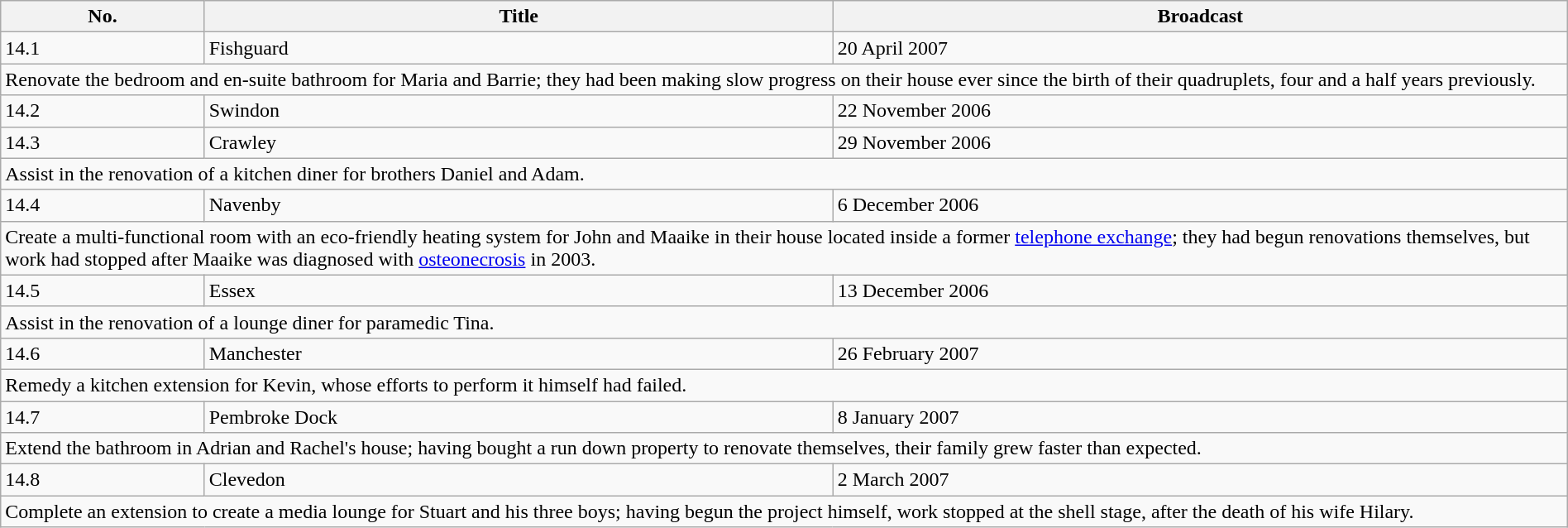<table class="wikitable" style="width:100%;">
<tr>
<th>No.</th>
<th>Title</th>
<th>Broadcast</th>
</tr>
<tr>
<td>14.1</td>
<td>Fishguard</td>
<td>20 April 2007</td>
</tr>
<tr>
<td colspan="3">Renovate the bedroom and en-suite bathroom for Maria and Barrie; they had been making slow progress on their house ever since the birth of their quadruplets, four and a half years previously.</td>
</tr>
<tr>
<td>14.2</td>
<td>Swindon</td>
<td>22 November 2006</td>
</tr>
<tr>
<td>14.3</td>
<td>Crawley</td>
<td>29 November 2006</td>
</tr>
<tr>
<td colspan="3">Assist in the renovation of a kitchen diner for brothers Daniel and Adam.</td>
</tr>
<tr>
<td>14.4</td>
<td>Navenby</td>
<td>6 December 2006</td>
</tr>
<tr>
<td colspan="3">Create a multi-functional room with an eco-friendly heating system for John and Maaike in their house located inside a former <a href='#'>telephone exchange</a>; they had begun renovations themselves, but work had stopped after Maaike was diagnosed with <a href='#'>osteonecrosis</a> in 2003.</td>
</tr>
<tr>
<td>14.5</td>
<td>Essex</td>
<td>13 December 2006</td>
</tr>
<tr>
<td colspan="3">Assist in the renovation of a lounge diner for paramedic Tina.</td>
</tr>
<tr>
<td>14.6</td>
<td>Manchester</td>
<td>26 February 2007</td>
</tr>
<tr>
<td colspan="3">Remedy a kitchen extension for Kevin, whose efforts to perform it himself had failed.</td>
</tr>
<tr>
<td>14.7</td>
<td>Pembroke Dock</td>
<td>8 January 2007</td>
</tr>
<tr>
<td colspan="3">Extend the bathroom in Adrian and Rachel's house; having bought a run down property to renovate themselves, their family grew faster than expected.</td>
</tr>
<tr>
<td>14.8</td>
<td>Clevedon</td>
<td>2 March 2007</td>
</tr>
<tr>
<td colspan="3">Complete an extension to create a media lounge for Stuart and his three boys; having begun the project himself, work stopped at the shell stage, after the death of his wife Hilary.</td>
</tr>
</table>
